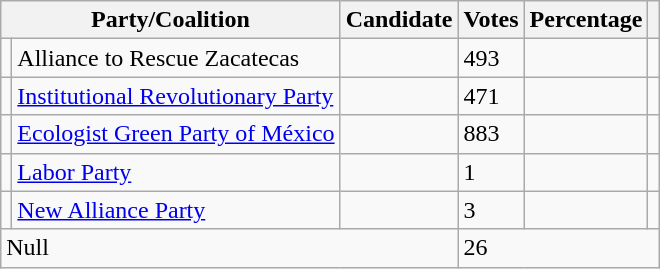<table class="wikitable">
<tr>
<th colspan="2"><strong>Party/Coalition</strong></th>
<th><strong>Candidate</strong></th>
<th><strong>Votes</strong></th>
<th><strong>Percentage</strong></th>
<th></th>
</tr>
<tr>
<td></td>
<td>Alliance to Rescue Zacatecas</td>
<td></td>
<td>493</td>
<td></td>
<td></td>
</tr>
<tr>
<td></td>
<td><a href='#'>Institutional Revolutionary Party</a></td>
<td></td>
<td>471</td>
<td></td>
<td></td>
</tr>
<tr>
<td></td>
<td><a href='#'>Ecologist Green Party of México</a></td>
<td></td>
<td>883</td>
<td></td>
<td></td>
</tr>
<tr>
<td></td>
<td><a href='#'>Labor Party</a></td>
<td></td>
<td>1</td>
<td></td>
<td></td>
</tr>
<tr>
<td></td>
<td><a href='#'>New Alliance Party</a></td>
<td></td>
<td>3</td>
<td></td>
<td></td>
</tr>
<tr>
<td colspan="3">Null</td>
<td colspan="3">26</td>
</tr>
</table>
